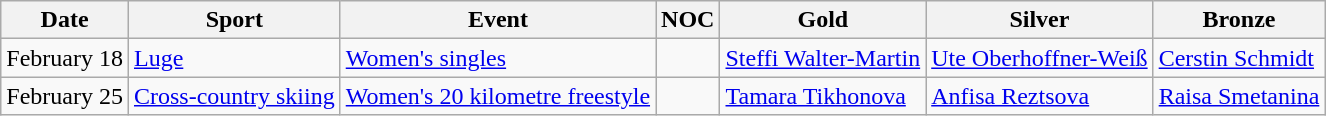<table class="wikitable">
<tr>
<th>Date</th>
<th>Sport</th>
<th>Event</th>
<th>NOC</th>
<th>Gold</th>
<th>Silver</th>
<th>Bronze</th>
</tr>
<tr>
<td>February 18</td>
<td><a href='#'>Luge</a></td>
<td><a href='#'>Women's singles</a></td>
<td></td>
<td><a href='#'>Steffi Walter-Martin</a></td>
<td><a href='#'>Ute Oberhoffner-Weiß</a></td>
<td><a href='#'>Cerstin Schmidt</a></td>
</tr>
<tr>
<td>February 25</td>
<td><a href='#'>Cross-country skiing</a></td>
<td><a href='#'>Women's 20 kilometre freestyle</a></td>
<td></td>
<td><a href='#'>Tamara Tikhonova</a></td>
<td><a href='#'>Anfisa Reztsova</a></td>
<td><a href='#'>Raisa Smetanina</a></td>
</tr>
</table>
